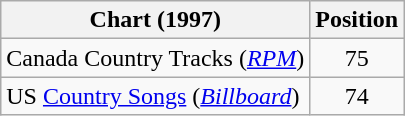<table class="wikitable sortable">
<tr>
<th scope="col">Chart (1997)</th>
<th scope="col">Position</th>
</tr>
<tr>
<td>Canada Country Tracks (<em><a href='#'>RPM</a></em>)</td>
<td align="center">75</td>
</tr>
<tr>
<td>US <a href='#'>Country Songs</a> (<em><a href='#'>Billboard</a></em>)</td>
<td align="center">74</td>
</tr>
</table>
